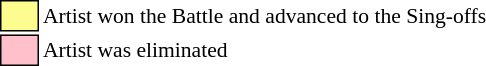<table class="toccolours" style="font-size: 90%; white-space: nowrap;">
<tr>
<td style="background:#fdfc8f; border:1px solid black;">      </td>
<td>Artist won the Battle and advanced to the Sing-offs</td>
</tr>
<tr>
<td style="background:pink; border: 1px solid black">      </td>
<td>Artist was eliminated</td>
</tr>
</table>
